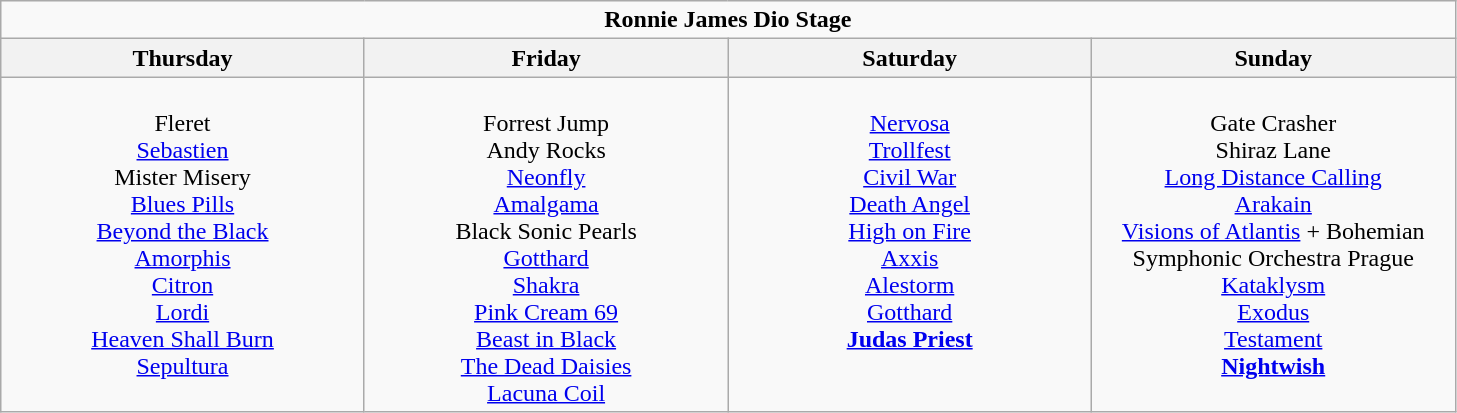<table class="wikitable">
<tr>
<td colspan="4" align="center"><strong>Ronnie James Dio Stage</strong></td>
</tr>
<tr>
<th>Thursday</th>
<th>Friday</th>
<th>Saturday</th>
<th>Sunday</th>
</tr>
<tr>
<td valign="top" align="center" width=235><br>Fleret <br>
<a href='#'>Sebastien</a><br>
Mister Misery<br>
<a href='#'>Blues Pills</a><br>
<a href='#'>Beyond the Black</a><br>
<a href='#'>Amorphis</a><br>
<a href='#'>Citron</a><br>
<a href='#'>Lordi</a><br>
<a href='#'>Heaven Shall Burn</a><br>
<a href='#'>Sepultura</a></td>
<td valign="top" align="center" width=235><br>Forrest Jump<br>
Andy Rocks<br>
<a href='#'>Neonfly</a><br>
<a href='#'>Amalgama</a><br>
Black Sonic Pearls<br>
<a href='#'>Gotthard</a><br>
<a href='#'>Shakra</a><br>
<a href='#'>Pink Cream 69</a><br>
<a href='#'>Beast in Black</a><br>
<a href='#'>The Dead Daisies</a><br>
<a href='#'>Lacuna Coil</a></td>
<td valign="top" align="center" width=235><br><a href='#'>Nervosa</a><br>
<a href='#'>Trollfest</a><br>
<a href='#'>Civil War</a><br>
<a href='#'>Death Angel</a><br>
<a href='#'>High on Fire</a><br>
<a href='#'>Axxis</a><br>
<a href='#'>Alestorm</a><br>
<a href='#'>Gotthard</a><br>
<strong><a href='#'>Judas Priest</a></strong></td>
<td valign="top" align="center" width=235><br>Gate Crasher<br>
Shiraz Lane<br>
<a href='#'>Long Distance Calling</a><br>
<a href='#'>Arakain</a><br>
<a href='#'>Visions of Atlantis</a> + Bohemian Symphonic Orchestra Prague<br>
<a href='#'>Kataklysm</a><br>
<a href='#'>Exodus</a><br>
<a href='#'>Testament</a><br>
<strong><a href='#'>Nightwish</a></strong><br></td>
</tr>
</table>
